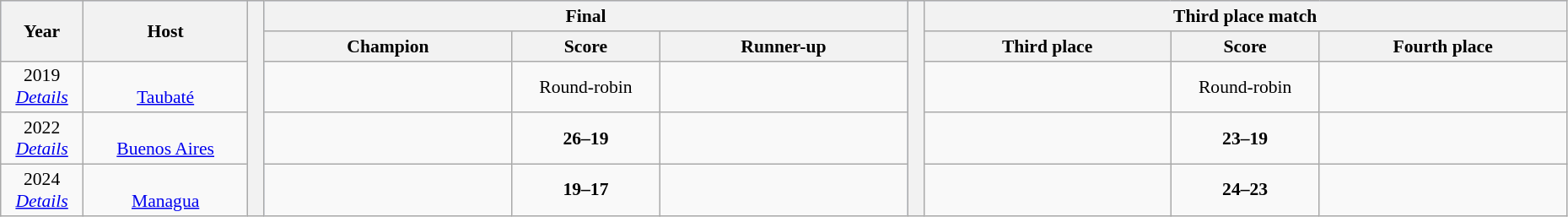<table class="wikitable" style="font-size:90%; width: 98%; text-align: center;">
<tr bgcolor=#C1D8FF>
<th rowspan=2 width=5%>Year</th>
<th rowspan=2 width=10%>Host</th>
<th width=1% rowspan=5 bgcolor=ffffff></th>
<th colspan=3>Final</th>
<th width=1% rowspan=5 bgcolor=ffffff></th>
<th colspan=3>Third place match</th>
</tr>
<tr bgcolor=#EFEFEF>
<th width=15%>Champion</th>
<th width=9%>Score</th>
<th width=15%>Runner-up</th>
<th width=15%>Third place</th>
<th width=9%>Score</th>
<th width=15%>Fourth place</th>
</tr>
<tr>
<td>2019<br><em><a href='#'>Details</a></em></td>
<td><br><a href='#'>Taubaté</a></td>
<td><strong></strong></td>
<td>Round-robin</td>
<td></td>
<td></td>
<td>Round-robin</td>
<td></td>
</tr>
<tr>
<td>2022<br><em><a href='#'>Details</a></em></td>
<td><br><a href='#'>Buenos Aires</a></td>
<td><strong></strong></td>
<td><strong>26–19</strong></td>
<td></td>
<td></td>
<td><strong>23–19</strong></td>
<td></td>
</tr>
<tr>
<td>2024<br><em><a href='#'>Details</a></em></td>
<td><br><a href='#'>Managua</a></td>
<td><strong></strong></td>
<td><strong>19–17</strong></td>
<td></td>
<td></td>
<td><strong>24–23</strong></td>
<td></td>
</tr>
</table>
